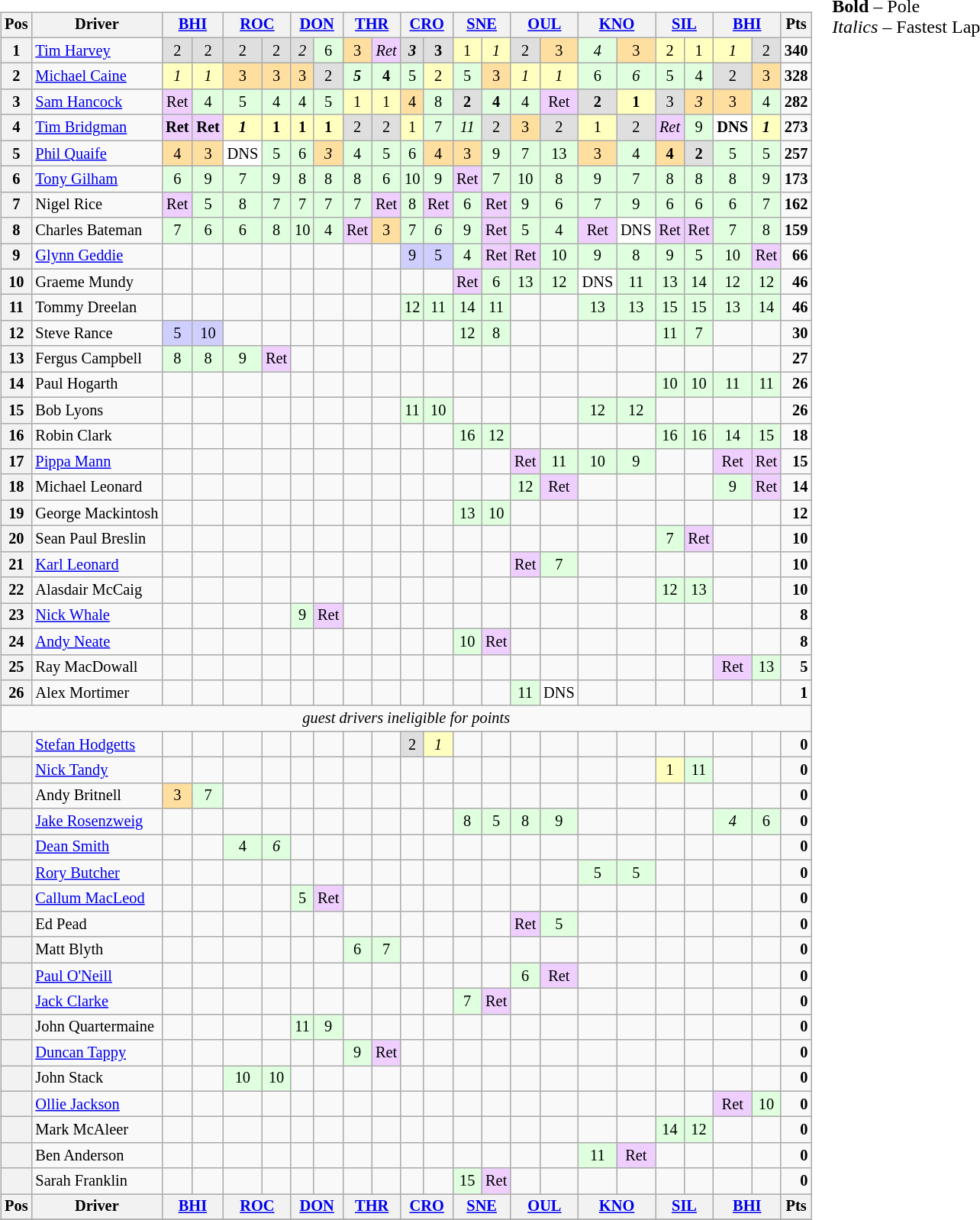<table>
<tr>
<td><br><table class="wikitable" style="font-size: 85%; text-align:center">
<tr valign="top">
<th valign="middle">Pos</th>
<th valign="middle">Driver</th>
<th colspan="2"><a href='#'>BHI</a></th>
<th colspan="2"><a href='#'>ROC</a></th>
<th colspan="2"><a href='#'>DON</a></th>
<th colspan="2"><a href='#'>THR</a></th>
<th colspan="2"><a href='#'>CRO</a></th>
<th colspan="2"><a href='#'>SNE</a></th>
<th colspan="2"><a href='#'>OUL</a></th>
<th colspan="2"><a href='#'>KNO</a></th>
<th colspan="2"><a href='#'>SIL</a></th>
<th colspan="2"><a href='#'>BHI</a></th>
<th valign=middle>Pts</th>
</tr>
<tr>
<th>1</th>
<td align=left> <a href='#'>Tim Harvey</a></td>
<td style="background:#DFDFDF;">2</td>
<td style="background:#DFDFDF;">2</td>
<td style="background:#DFDFDF;">2</td>
<td style="background:#DFDFDF;">2</td>
<td style="background:#DFDFDF;"><em>2</em></td>
<td style="background:#DFFFDF;">6</td>
<td style="background:#FFDF9F;">3</td>
<td style="background:#EFCFFF;"><em>Ret</em></td>
<td style="background:#DFDFDF;"><strong><em>3</em></strong></td>
<td style="background:#DFDFDF;"><strong>3</strong></td>
<td style="background:#FFFFBF;">1</td>
<td style="background:#FFFFBF;"><em>1</em></td>
<td style="background:#DFDFDF;">2</td>
<td style="background:#FFDF9F;">3</td>
<td style="background:#DFFFDF;"><em>4</em></td>
<td style="background:#FFDF9F;">3</td>
<td style="background:#FFFFBF;">2</td>
<td style="background:#FFFFBF;">1</td>
<td style="background:#FFFFBF;"><em>1</em></td>
<td style="background:#DFDFDF;">2</td>
<td align=right><strong>340</strong></td>
</tr>
<tr>
<th>2</th>
<td align=left> <a href='#'>Michael Caine</a></td>
<td style="background:#FFFFBF;"><em>1</em></td>
<td style="background:#FFFFBF;"><em>1</em></td>
<td style="background:#FFDF9F;">3</td>
<td style="background:#FFDF9F;">3</td>
<td style="background:#FFDF9F;">3</td>
<td style="background:#DFDFDF;">2</td>
<td style="background:#DFFFDF;"><strong><em>5</em></strong></td>
<td style="background:#DFFFDF;"><strong>4</strong></td>
<td style="background:#DFFFDF;">5</td>
<td style="background:#FFFFBF;">2</td>
<td style="background:#DFFFDF;">5</td>
<td style="background:#FFDF9F;">3</td>
<td style="background:#FFFFBF;"><em>1</em></td>
<td style="background:#FFFFBF;"><em>1</em></td>
<td style="background:#DFFFDF;">6</td>
<td style="background:#DFFFDF;"><em>6</em></td>
<td style="background:#DFFFDF;">5</td>
<td style="background:#DFFFDF;">4</td>
<td style="background:#DFDFDF;">2</td>
<td style="background:#FFDF9F;">3</td>
<td align=right><strong>328</strong></td>
</tr>
<tr>
<th>3</th>
<td align=left> <a href='#'>Sam Hancock</a></td>
<td style="background:#EFCFFF;">Ret</td>
<td style="background:#DFFFDF;">4</td>
<td style="background:#DFFFDF;">5</td>
<td style="background:#DFFFDF;">4</td>
<td style="background:#DFFFDF;">4</td>
<td style="background:#DFFFDF;">5</td>
<td style="background:#FFFFBF;">1</td>
<td style="background:#FFFFBF;">1</td>
<td style="background:#FFDF9F;">4</td>
<td style="background:#DFFFDF;">8</td>
<td style="background:#DFDFDF;"><strong>2</strong></td>
<td style="background:#DFFFDF;"><strong>4</strong></td>
<td style="background:#DFFFDF;">4</td>
<td style="background:#EFCFFF;">Ret</td>
<td style="background:#DFDFDF;"><strong>2</strong></td>
<td style="background:#FFFFBF;"><strong>1</strong></td>
<td style="background:#DFDFDF;">3</td>
<td style="background:#FFDF9F;"><em>3</em></td>
<td style="background:#FFDF9F;">3</td>
<td style="background:#DFFFDF;">4</td>
<td align=right><strong>282</strong></td>
</tr>
<tr>
<th>4</th>
<td align=left> <a href='#'>Tim Bridgman</a></td>
<td style="background:#EFCFFF;"><strong>Ret</strong></td>
<td style="background:#EFCFFF;"><strong>Ret</strong></td>
<td style="background:#FFFFBF;"><strong><em>1</em></strong></td>
<td style="background:#FFFFBF;"><strong>1</strong></td>
<td style="background:#FFFFBF;"><strong>1</strong></td>
<td style="background:#FFFFBF;"><strong>1</strong></td>
<td style="background:#DFDFDF;">2</td>
<td style="background:#DFDFDF;">2</td>
<td style="background:#FFFFBF;">1</td>
<td style="background:#DFFFDF;">7</td>
<td style="background:#DFFFDF;"><em>11</em></td>
<td style="background:#DFDFDF;">2</td>
<td style="background:#FFDF9F;">3</td>
<td style="background:#DFDFDF;">2</td>
<td style="background:#FFFFBF;">1</td>
<td style="background:#DFDFDF;">2</td>
<td style="background:#EFCFFF;"><em>Ret</em></td>
<td style="background:#DFFFDF;">9</td>
<td style="background:#FFFFFF;"><strong>DNS</strong></td>
<td style="background:#FFFFBF;"><strong><em>1</em></strong></td>
<td align=right><strong>273</strong></td>
</tr>
<tr>
<th>5</th>
<td align=left> <a href='#'>Phil Quaife</a></td>
<td style="background:#FFDF9F;">4</td>
<td style="background:#FFDF9F;">3</td>
<td style="background:#FFFFFF;">DNS</td>
<td style="background:#DFFFDF;">5</td>
<td style="background:#DFFFDF;">6</td>
<td style="background:#FFDF9F;"><em>3</em></td>
<td style="background:#DFFFDF;">4</td>
<td style="background:#DFFFDF;">5</td>
<td style="background:#DFFFDF;">6</td>
<td style="background:#FFDF9F;">4</td>
<td style="background:#FFDF9F;">3</td>
<td style="background:#DFFFDF;">9</td>
<td style="background:#DFFFDF;">7</td>
<td style="background:#DFFFDF;">13</td>
<td style="background:#FFDF9F;">3</td>
<td style="background:#DFFFDF;">4</td>
<td style="background:#FFDF9F;"><strong>4</strong></td>
<td style="background:#DFDFDF;"><strong>2</strong></td>
<td style="background:#DFFFDF;">5</td>
<td style="background:#DFFFDF;">5</td>
<td align=right><strong>257</strong></td>
</tr>
<tr>
<th>6</th>
<td align=left> <a href='#'>Tony Gilham</a></td>
<td style="background:#DFFFDF;">6</td>
<td style="background:#DFFFDF;">9</td>
<td style="background:#DFFFDF;">7</td>
<td style="background:#DFFFDF;">9</td>
<td style="background:#DFFFDF;">8</td>
<td style="background:#DFFFDF;">8</td>
<td style="background:#DFFFDF;">8</td>
<td style="background:#DFFFDF;">6</td>
<td style="background:#DFFFDF;">10</td>
<td style="background:#DFFFDF;">9</td>
<td style="background:#EFCFFF;">Ret</td>
<td style="background:#DFFFDF;">7</td>
<td style="background:#DFFFDF;">10</td>
<td style="background:#DFFFDF;">8</td>
<td style="background:#DFFFDF;">9</td>
<td style="background:#DFFFDF;">7</td>
<td style="background:#DFFFDF;">8</td>
<td style="background:#DFFFDF;">8</td>
<td style="background:#DFFFDF;">8</td>
<td style="background:#DFFFDF;">9</td>
<td align=right><strong>173</strong></td>
</tr>
<tr>
<th>7</th>
<td align=left> Nigel Rice</td>
<td style="background:#EFCFFF;">Ret</td>
<td style="background:#DFFFDF;">5</td>
<td style="background:#DFFFDF;">8</td>
<td style="background:#DFFFDF;">7</td>
<td style="background:#DFFFDF;">7</td>
<td style="background:#DFFFDF;">7</td>
<td style="background:#DFFFDF;">7</td>
<td style="background:#EFCFFF;">Ret</td>
<td style="background:#DFFFDF;">8</td>
<td style="background:#EFCFFF;">Ret</td>
<td style="background:#DFFFDF;">6</td>
<td style="background:#EFCFFF;">Ret</td>
<td style="background:#DFFFDF;">9</td>
<td style="background:#DFFFDF;">6</td>
<td style="background:#DFFFDF;">7</td>
<td style="background:#DFFFDF;">9</td>
<td style="background:#DFFFDF;">6</td>
<td style="background:#DFFFDF;">6</td>
<td style="background:#DFFFDF;">6</td>
<td style="background:#DFFFDF;">7</td>
<td align=right><strong>162</strong></td>
</tr>
<tr>
<th>8</th>
<td align=left> Charles Bateman</td>
<td style="background:#DFFFDF;">7</td>
<td style="background:#DFFFDF;">6</td>
<td style="background:#DFFFDF;">6</td>
<td style="background:#DFFFDF;">8</td>
<td style="background:#DFFFDF;">10</td>
<td style="background:#DFFFDF;">4</td>
<td style="background:#EFCFFF;">Ret</td>
<td style="background:#FFDF9F;">3</td>
<td style="background:#DFFFDF;">7</td>
<td style="background:#DFFFDF;"><em>6</em></td>
<td style="background:#DFFFDF;">9</td>
<td style="background:#EFCFFF;">Ret</td>
<td style="background:#DFFFDF;">5</td>
<td style="background:#DFFFDF;">4</td>
<td style="background:#EFCFFF;">Ret</td>
<td style="background:#FFFFFF;">DNS</td>
<td style="background:#EFCFFF;">Ret</td>
<td style="background:#EFCFFF;">Ret</td>
<td style="background:#DFFFDF;">7</td>
<td style="background:#DFFFDF;">8</td>
<td align=right><strong>159</strong></td>
</tr>
<tr>
<th>9</th>
<td align=left> <a href='#'>Glynn Geddie</a></td>
<td></td>
<td></td>
<td></td>
<td></td>
<td></td>
<td></td>
<td></td>
<td></td>
<td style="background:#CFCFFF;">9</td>
<td style="background:#CFCFFF;">5</td>
<td style="background:#DFFFDF;">4</td>
<td style="background:#EFCFFF;">Ret</td>
<td style="background:#EFCFFF;">Ret</td>
<td style="background:#DFFFDF;">10</td>
<td style="background:#DFFFDF;">9</td>
<td style="background:#DFFFDF;">8</td>
<td style="background:#DFFFDF;">9</td>
<td style="background:#DFFFDF;">5</td>
<td style="background:#DFFFDF;">10</td>
<td style="background:#EFCFFF;">Ret</td>
<td align=right><strong>66</strong></td>
</tr>
<tr>
<th>10</th>
<td align=left> Graeme Mundy</td>
<td></td>
<td></td>
<td></td>
<td></td>
<td></td>
<td></td>
<td></td>
<td></td>
<td></td>
<td></td>
<td style="background:#EFCFFF;">Ret</td>
<td style="background:#DFFFDF;">6</td>
<td style="background:#DFFFDF;">13</td>
<td style="background:#DFFFDF;">12</td>
<td style="background:#FFFFFF;">DNS</td>
<td style="background:#DFFFDF;">11</td>
<td style="background:#DFFFDF;">13</td>
<td style="background:#DFFFDF;">14</td>
<td style="background:#DFFFDF;">12</td>
<td style="background:#DFFFDF;">12</td>
<td align=right><strong>46</strong></td>
</tr>
<tr>
<th>11</th>
<td align=left> Tommy Dreelan</td>
<td></td>
<td></td>
<td></td>
<td></td>
<td></td>
<td></td>
<td></td>
<td></td>
<td style="background:#DFFFDF;">12</td>
<td style="background:#DFFFDF;">11</td>
<td style="background:#DFFFDF;">14</td>
<td style="background:#DFFFDF;">11</td>
<td></td>
<td></td>
<td style="background:#DFFFDF;">13</td>
<td style="background:#DFFFDF;">13</td>
<td style="background:#DFFFDF;">15</td>
<td style="background:#DFFFDF;">15</td>
<td style="background:#DFFFDF;">13</td>
<td style="background:#DFFFDF;">14</td>
<td align=right><strong>46</strong></td>
</tr>
<tr>
<th>12</th>
<td align=left> Steve Rance</td>
<td style="background:#CFCFFF;">5</td>
<td style="background:#CFCFFF;">10</td>
<td></td>
<td></td>
<td></td>
<td></td>
<td></td>
<td></td>
<td></td>
<td></td>
<td style="background:#DFFFDF;">12</td>
<td style="background:#DFFFDF;">8</td>
<td></td>
<td></td>
<td></td>
<td></td>
<td style="background:#DFFFDF;">11</td>
<td style="background:#DFFFDF;">7</td>
<td></td>
<td></td>
<td align=right><strong>30</strong></td>
</tr>
<tr>
<th>13</th>
<td align=left> Fergus Campbell</td>
<td style="background:#DFFFDF;">8</td>
<td style="background:#DFFFDF;">8</td>
<td style="background:#DFFFDF;">9</td>
<td style="background:#EFCFFF;">Ret</td>
<td></td>
<td></td>
<td></td>
<td></td>
<td></td>
<td></td>
<td></td>
<td></td>
<td></td>
<td></td>
<td></td>
<td></td>
<td></td>
<td></td>
<td></td>
<td></td>
<td align=right><strong>27</strong></td>
</tr>
<tr>
<th>14</th>
<td align=left> Paul Hogarth</td>
<td></td>
<td></td>
<td></td>
<td></td>
<td></td>
<td></td>
<td></td>
<td></td>
<td></td>
<td></td>
<td></td>
<td></td>
<td></td>
<td></td>
<td></td>
<td></td>
<td style="background:#DFFFDF;">10</td>
<td style="background:#DFFFDF;">10</td>
<td style="background:#DFFFDF;">11</td>
<td style="background:#DFFFDF;">11</td>
<td align=right><strong>26</strong></td>
</tr>
<tr>
<th>15</th>
<td align=left> Bob Lyons</td>
<td></td>
<td></td>
<td></td>
<td></td>
<td></td>
<td></td>
<td></td>
<td></td>
<td style="background:#DFFFDF;">11</td>
<td style="background:#DFFFDF;">10</td>
<td></td>
<td></td>
<td></td>
<td></td>
<td style="background:#DFFFDF;">12</td>
<td style="background:#DFFFDF;">12</td>
<td></td>
<td></td>
<td></td>
<td></td>
<td align=right><strong>26</strong></td>
</tr>
<tr>
<th>16</th>
<td align=left> Robin Clark</td>
<td></td>
<td></td>
<td></td>
<td></td>
<td></td>
<td></td>
<td></td>
<td></td>
<td></td>
<td></td>
<td style="background:#DFFFDF;">16</td>
<td style="background:#DFFFDF;">12</td>
<td></td>
<td></td>
<td></td>
<td></td>
<td style="background:#DFFFDF;">16</td>
<td style="background:#DFFFDF;">16</td>
<td style="background:#DFFFDF;">14</td>
<td style="background:#DFFFDF;">15</td>
<td align=right><strong>18</strong></td>
</tr>
<tr>
<th>17</th>
<td align=left> <a href='#'>Pippa Mann</a></td>
<td></td>
<td></td>
<td></td>
<td></td>
<td></td>
<td></td>
<td></td>
<td></td>
<td></td>
<td></td>
<td></td>
<td></td>
<td style="background:#EFCFFF;">Ret</td>
<td style="background:#DFFFDF;">11</td>
<td style="background:#DFFFDF;">10</td>
<td style="background:#DFFFDF;">9</td>
<td></td>
<td></td>
<td style="background:#EFCFFF;">Ret</td>
<td style="background:#EFCFFF;">Ret</td>
<td align=right><strong>15</strong></td>
</tr>
<tr>
<th>18</th>
<td align=left> Michael Leonard</td>
<td></td>
<td></td>
<td></td>
<td></td>
<td></td>
<td></td>
<td></td>
<td></td>
<td></td>
<td></td>
<td></td>
<td></td>
<td style="background:#DFFFDF;">12</td>
<td style="background:#EFCFFF;">Ret</td>
<td></td>
<td></td>
<td></td>
<td></td>
<td style="background:#DFFFDF;">9</td>
<td style="background:#EFCFFF;">Ret</td>
<td align=right><strong>14</strong></td>
</tr>
<tr>
<th>19</th>
<td align=left> George Mackintosh</td>
<td></td>
<td></td>
<td></td>
<td></td>
<td></td>
<td></td>
<td></td>
<td></td>
<td></td>
<td></td>
<td style="background:#DFFFDF;">13</td>
<td style="background:#DFFFDF;">10</td>
<td></td>
<td></td>
<td></td>
<td></td>
<td></td>
<td></td>
<td></td>
<td></td>
<td align=right><strong>12</strong></td>
</tr>
<tr>
<th>20</th>
<td align=left> Sean Paul Breslin</td>
<td></td>
<td></td>
<td></td>
<td></td>
<td></td>
<td></td>
<td></td>
<td></td>
<td></td>
<td></td>
<td></td>
<td></td>
<td></td>
<td></td>
<td></td>
<td></td>
<td style="background:#DFFFDF;">7</td>
<td style="background:#EFCFFF;">Ret</td>
<td></td>
<td></td>
<td align=right><strong>10</strong></td>
</tr>
<tr>
<th>21</th>
<td align=left> <a href='#'>Karl Leonard</a></td>
<td></td>
<td></td>
<td></td>
<td></td>
<td></td>
<td></td>
<td></td>
<td></td>
<td></td>
<td></td>
<td></td>
<td></td>
<td style="background:#EFCFFF;">Ret</td>
<td style="background:#DFFFDF;">7</td>
<td></td>
<td></td>
<td></td>
<td></td>
<td></td>
<td></td>
<td align=right><strong>10</strong></td>
</tr>
<tr>
<th>22</th>
<td align=left> Alasdair McCaig</td>
<td></td>
<td></td>
<td></td>
<td></td>
<td></td>
<td></td>
<td></td>
<td></td>
<td></td>
<td></td>
<td></td>
<td></td>
<td></td>
<td></td>
<td></td>
<td></td>
<td style="background:#DFFFDF;">12</td>
<td style="background:#DFFFDF;">13</td>
<td></td>
<td></td>
<td align=right><strong>10</strong></td>
</tr>
<tr>
<th>23</th>
<td align=left> <a href='#'>Nick Whale</a></td>
<td></td>
<td></td>
<td></td>
<td></td>
<td style="background:#DFFFDF;">9</td>
<td style="background:#EFCFFF;">Ret</td>
<td></td>
<td></td>
<td></td>
<td></td>
<td></td>
<td></td>
<td></td>
<td></td>
<td></td>
<td></td>
<td></td>
<td></td>
<td></td>
<td></td>
<td align=right><strong>8</strong></td>
</tr>
<tr>
<th>24</th>
<td align=left> <a href='#'>Andy Neate</a></td>
<td></td>
<td></td>
<td></td>
<td></td>
<td></td>
<td></td>
<td></td>
<td></td>
<td></td>
<td></td>
<td style="background:#DFFFDF;">10</td>
<td style="background:#EFCFFF;">Ret</td>
<td></td>
<td></td>
<td></td>
<td></td>
<td></td>
<td></td>
<td></td>
<td></td>
<td align=right><strong>8</strong></td>
</tr>
<tr>
<th>25</th>
<td align=left> Ray MacDowall</td>
<td></td>
<td></td>
<td></td>
<td></td>
<td></td>
<td></td>
<td></td>
<td></td>
<td></td>
<td></td>
<td></td>
<td></td>
<td></td>
<td></td>
<td></td>
<td></td>
<td></td>
<td></td>
<td style="background:#EFCFFF;">Ret</td>
<td style="background:#DFFFDF;">13</td>
<td align=right><strong>5</strong></td>
</tr>
<tr>
<th>26</th>
<td align=left> Alex Mortimer</td>
<td></td>
<td></td>
<td></td>
<td></td>
<td></td>
<td></td>
<td></td>
<td></td>
<td></td>
<td></td>
<td></td>
<td></td>
<td style="background:#DFFFDF;">11</td>
<td style="background:#FFFFFF;">DNS</td>
<td></td>
<td></td>
<td></td>
<td></td>
<td></td>
<td></td>
<td align=right><strong>1</strong></td>
</tr>
<tr>
<td colspan="23" align=center><em>guest drivers ineligible for points</em></td>
</tr>
<tr>
<th></th>
<td align=left> <a href='#'>Stefan Hodgetts</a></td>
<td></td>
<td></td>
<td></td>
<td></td>
<td></td>
<td></td>
<td></td>
<td></td>
<td style="background:#DFDFDF;">2</td>
<td style="background:#FFFFBF;"><em>1</em></td>
<td></td>
<td></td>
<td></td>
<td></td>
<td></td>
<td></td>
<td></td>
<td></td>
<td></td>
<td></td>
<td align=right><strong>0</strong></td>
</tr>
<tr>
<th></th>
<td align=left> <a href='#'>Nick Tandy</a></td>
<td></td>
<td></td>
<td></td>
<td></td>
<td></td>
<td></td>
<td></td>
<td></td>
<td></td>
<td></td>
<td></td>
<td></td>
<td></td>
<td></td>
<td></td>
<td></td>
<td style="background:#FFFFBF;">1</td>
<td style="background:#DFFFDF;">11</td>
<td></td>
<td></td>
<td align=right><strong>0</strong></td>
</tr>
<tr>
<th></th>
<td align=left> Andy Britnell</td>
<td style="background:#FFDF9F;">3</td>
<td style="background:#DFFFDF;">7</td>
<td></td>
<td></td>
<td></td>
<td></td>
<td></td>
<td></td>
<td></td>
<td></td>
<td></td>
<td></td>
<td></td>
<td></td>
<td></td>
<td></td>
<td></td>
<td></td>
<td></td>
<td></td>
<td align=right><strong>0</strong></td>
</tr>
<tr>
<th></th>
<td align=left> <a href='#'>Jake Rosenzweig</a></td>
<td></td>
<td></td>
<td></td>
<td></td>
<td></td>
<td></td>
<td></td>
<td></td>
<td></td>
<td></td>
<td style="background:#DFFFDF;">8</td>
<td style="background:#DFFFDF;">5</td>
<td style="background:#DFFFDF;">8</td>
<td style="background:#DFFFDF;">9</td>
<td></td>
<td></td>
<td></td>
<td></td>
<td style="background:#DFFFDF;"><em>4</em></td>
<td style="background:#DFFFDF;">6</td>
<td align=right><strong>0</strong></td>
</tr>
<tr>
<th></th>
<td align=left> <a href='#'>Dean Smith</a></td>
<td></td>
<td></td>
<td style="background:#DFFFDF;">4</td>
<td style="background:#DFFFDF;"><em>6</em></td>
<td></td>
<td></td>
<td></td>
<td></td>
<td></td>
<td></td>
<td></td>
<td></td>
<td></td>
<td></td>
<td></td>
<td></td>
<td></td>
<td></td>
<td></td>
<td></td>
<td align=right><strong>0</strong></td>
</tr>
<tr>
<th></th>
<td align=left> <a href='#'>Rory Butcher</a></td>
<td></td>
<td></td>
<td></td>
<td></td>
<td></td>
<td></td>
<td></td>
<td></td>
<td></td>
<td></td>
<td></td>
<td></td>
<td></td>
<td></td>
<td style="background:#DFFFDF;">5</td>
<td style="background:#DFFFDF;">5</td>
<td></td>
<td></td>
<td></td>
<td></td>
<td align=right><strong>0</strong></td>
</tr>
<tr>
<th></th>
<td align=left> <a href='#'>Callum MacLeod</a></td>
<td></td>
<td></td>
<td></td>
<td></td>
<td style="background:#DFFFDF;">5</td>
<td style="background:#EFCFFF;">Ret</td>
<td></td>
<td></td>
<td></td>
<td></td>
<td></td>
<td></td>
<td></td>
<td></td>
<td></td>
<td></td>
<td></td>
<td></td>
<td></td>
<td></td>
<td align=right><strong>0</strong></td>
</tr>
<tr>
<th></th>
<td align=left> Ed Pead</td>
<td></td>
<td></td>
<td></td>
<td></td>
<td></td>
<td></td>
<td></td>
<td></td>
<td></td>
<td></td>
<td></td>
<td></td>
<td style="background:#EFCFFF;">Ret</td>
<td style="background:#DFFFDF;">5</td>
<td></td>
<td></td>
<td></td>
<td></td>
<td></td>
<td></td>
<td align=right><strong>0</strong></td>
</tr>
<tr>
<th></th>
<td align=left> Matt Blyth</td>
<td></td>
<td></td>
<td></td>
<td></td>
<td></td>
<td></td>
<td style="background:#DFFFDF;">6</td>
<td style="background:#DFFFDF;">7</td>
<td></td>
<td></td>
<td></td>
<td></td>
<td></td>
<td></td>
<td></td>
<td></td>
<td></td>
<td></td>
<td></td>
<td></td>
<td align=right><strong>0</strong></td>
</tr>
<tr>
<th></th>
<td align=left> <a href='#'>Paul O'Neill</a></td>
<td></td>
<td></td>
<td></td>
<td></td>
<td></td>
<td></td>
<td></td>
<td></td>
<td></td>
<td></td>
<td></td>
<td></td>
<td style="background:#DFFFDF;">6</td>
<td style="background:#EFCFFF;">Ret</td>
<td></td>
<td></td>
<td></td>
<td></td>
<td></td>
<td></td>
<td align=right><strong>0</strong></td>
</tr>
<tr>
<th></th>
<td align=left> <a href='#'>Jack Clarke</a></td>
<td></td>
<td></td>
<td></td>
<td></td>
<td></td>
<td></td>
<td></td>
<td></td>
<td></td>
<td></td>
<td style="background:#DFFFDF;">7</td>
<td style="background:#EFCFFF;">Ret</td>
<td></td>
<td></td>
<td></td>
<td></td>
<td></td>
<td></td>
<td></td>
<td></td>
<td align=right><strong>0</strong></td>
</tr>
<tr>
<th></th>
<td align=left> John Quartermaine</td>
<td></td>
<td></td>
<td></td>
<td></td>
<td style="background:#DFFFDF;">11</td>
<td style="background:#DFFFDF;">9</td>
<td></td>
<td></td>
<td></td>
<td></td>
<td></td>
<td></td>
<td></td>
<td></td>
<td></td>
<td></td>
<td></td>
<td></td>
<td></td>
<td></td>
<td align=right><strong>0</strong></td>
</tr>
<tr>
<th></th>
<td align=left> <a href='#'>Duncan Tappy</a></td>
<td></td>
<td></td>
<td></td>
<td></td>
<td></td>
<td></td>
<td style="background:#DFFFDF;">9</td>
<td style="background:#EFCFFF;">Ret</td>
<td></td>
<td></td>
<td></td>
<td></td>
<td></td>
<td></td>
<td></td>
<td></td>
<td></td>
<td></td>
<td></td>
<td></td>
<td align=right><strong>0</strong></td>
</tr>
<tr>
<th></th>
<td align=left> John Stack</td>
<td></td>
<td></td>
<td style="background:#DFFFDF;">10</td>
<td style="background:#DFFFDF;">10</td>
<td></td>
<td></td>
<td></td>
<td></td>
<td></td>
<td></td>
<td></td>
<td></td>
<td></td>
<td></td>
<td></td>
<td></td>
<td></td>
<td></td>
<td></td>
<td></td>
<td align=right><strong>0</strong></td>
</tr>
<tr>
<th></th>
<td align=left> <a href='#'>Ollie Jackson</a></td>
<td></td>
<td></td>
<td></td>
<td></td>
<td></td>
<td></td>
<td></td>
<td></td>
<td></td>
<td></td>
<td></td>
<td></td>
<td></td>
<td></td>
<td></td>
<td></td>
<td></td>
<td></td>
<td style="background:#EFCFFF;">Ret</td>
<td style="background:#DFFFDF;">10</td>
<td align=right><strong>0</strong></td>
</tr>
<tr>
<th></th>
<td align=left> Mark McAleer</td>
<td></td>
<td></td>
<td></td>
<td></td>
<td></td>
<td></td>
<td></td>
<td></td>
<td></td>
<td></td>
<td></td>
<td></td>
<td></td>
<td></td>
<td></td>
<td></td>
<td style="background:#DFFFDF;">14</td>
<td style="background:#DFFFDF;">12</td>
<td></td>
<td></td>
<td align=right><strong>0</strong></td>
</tr>
<tr>
<th></th>
<td align=left> Ben Anderson</td>
<td></td>
<td></td>
<td></td>
<td></td>
<td></td>
<td></td>
<td></td>
<td></td>
<td></td>
<td></td>
<td></td>
<td></td>
<td></td>
<td></td>
<td style="background:#DFFFDF;">11</td>
<td style="background:#EFCFFF;">Ret</td>
<td></td>
<td></td>
<td></td>
<td></td>
<td align=right><strong>0</strong></td>
</tr>
<tr>
<th></th>
<td align=left> Sarah Franklin</td>
<td></td>
<td></td>
<td></td>
<td></td>
<td></td>
<td></td>
<td></td>
<td></td>
<td></td>
<td></td>
<td style="background:#DFFFDF;">15</td>
<td style="background:#EFCFFF;">Ret</td>
<td></td>
<td></td>
<td></td>
<td></td>
<td></td>
<td></td>
<td></td>
<td></td>
<td align=right><strong>0</strong></td>
</tr>
<tr valign="top">
<th valign="middle">Pos</th>
<th valign="middle">Driver</th>
<th colspan="2"><a href='#'>BHI</a></th>
<th colspan="2"><a href='#'>ROC</a></th>
<th colspan="2"><a href='#'>DON</a></th>
<th colspan="2"><a href='#'>THR</a></th>
<th colspan="2"><a href='#'>CRO</a></th>
<th colspan="2"><a href='#'>SNE</a></th>
<th colspan="2"><a href='#'>OUL</a></th>
<th colspan="2"><a href='#'>KNO</a></th>
<th colspan="2"><a href='#'>SIL</a></th>
<th colspan="2"><a href='#'>BHI</a></th>
<th valign=middle>Pts</th>
</tr>
<tr>
</tr>
</table>
</td>
<td valign="top"><br>
<span><strong>Bold</strong> – Pole<br>
<em>Italics</em> – Fastest Lap</span></td>
</tr>
</table>
